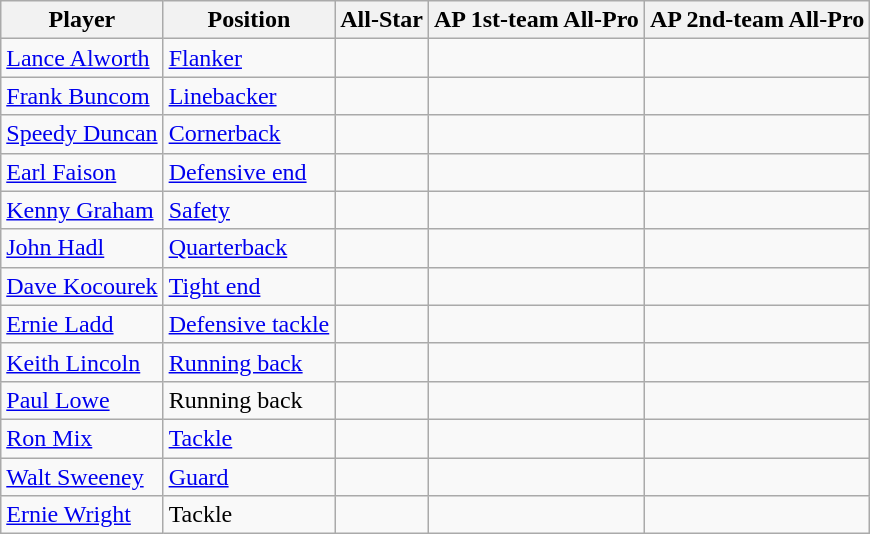<table class="wikitable">
<tr>
<th>Player</th>
<th>Position</th>
<th>All-Star</th>
<th>AP 1st-team All-Pro</th>
<th>AP 2nd-team All-Pro</th>
</tr>
<tr>
<td><a href='#'>Lance Alworth</a></td>
<td><a href='#'>Flanker</a></td>
<td></td>
<td></td>
<td></td>
</tr>
<tr>
<td><a href='#'>Frank Buncom</a></td>
<td><a href='#'>Linebacker</a></td>
<td></td>
<td></td>
<td></td>
</tr>
<tr>
<td><a href='#'>Speedy Duncan</a></td>
<td><a href='#'>Cornerback</a></td>
<td></td>
<td></td>
<td></td>
</tr>
<tr>
<td><a href='#'>Earl Faison</a></td>
<td><a href='#'>Defensive end</a></td>
<td></td>
<td></td>
<td></td>
</tr>
<tr>
<td><a href='#'>Kenny Graham</a></td>
<td><a href='#'>Safety</a></td>
<td></td>
<td></td>
<td></td>
</tr>
<tr>
<td><a href='#'>John Hadl</a></td>
<td><a href='#'>Quarterback</a></td>
<td></td>
<td></td>
<td></td>
</tr>
<tr>
<td><a href='#'>Dave Kocourek</a></td>
<td><a href='#'>Tight end</a></td>
<td></td>
<td></td>
<td></td>
</tr>
<tr>
<td><a href='#'>Ernie Ladd</a></td>
<td><a href='#'>Defensive tackle</a></td>
<td></td>
<td></td>
<td></td>
</tr>
<tr>
<td><a href='#'>Keith Lincoln</a></td>
<td><a href='#'>Running back</a></td>
<td></td>
<td></td>
<td></td>
</tr>
<tr>
<td><a href='#'>Paul Lowe</a></td>
<td>Running back</td>
<td></td>
<td></td>
<td></td>
</tr>
<tr>
<td><a href='#'>Ron Mix</a></td>
<td><a href='#'>Tackle</a></td>
<td></td>
<td></td>
<td></td>
</tr>
<tr>
<td><a href='#'>Walt Sweeney</a></td>
<td><a href='#'>Guard</a></td>
<td></td>
<td></td>
<td></td>
</tr>
<tr>
<td><a href='#'>Ernie Wright</a></td>
<td>Tackle</td>
<td></td>
<td></td>
<td></td>
</tr>
</table>
